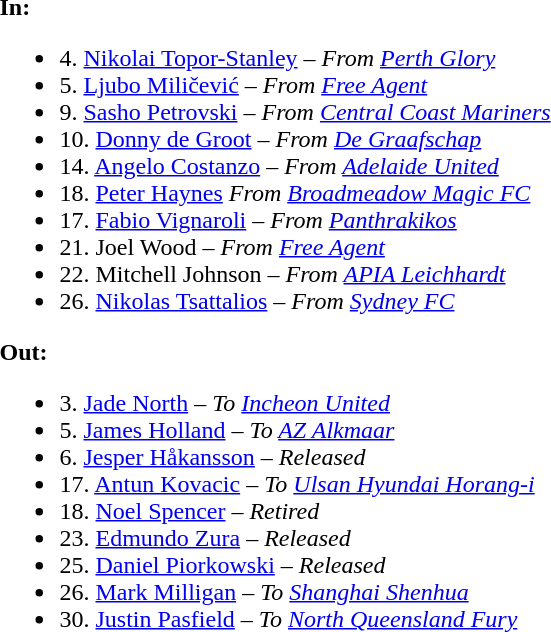<table>
<tr style="vertical-align: top;">
<td><br><strong>In:</strong><ul><li> 4. <a href='#'>Nikolai Topor-Stanley</a> – <em>From <a href='#'>Perth Glory</a></em> </li><li> 5. <a href='#'>Ljubo Miličević</a> – <em>From <a href='#'>Free Agent</a></em> </li><li> 9. <a href='#'>Sasho Petrovski</a> – <em>From <a href='#'>Central Coast Mariners</a></em></li><li> 10. <a href='#'>Donny de Groot</a> – <em>From <a href='#'>De Graafschap</a> </em> </li><li> 14. <a href='#'>Angelo Costanzo</a> – <em>From <a href='#'>Adelaide United</a></em></li><li> 18. <a href='#'>Peter Haynes</a>  <em>From <a href='#'>Broadmeadow Magic FC</a></em> </li><li> 17. <a href='#'>Fabio Vignaroli</a> – <em>From <a href='#'>Panthrakikos</a> </em> </li><li> 21. Joel Wood – <em>From <a href='#'>Free Agent</a></em> </li><li> 22. Mitchell Johnson – <em>From <a href='#'>APIA Leichhardt</a></em> </li><li> 26. <a href='#'>Nikolas Tsattalios</a> – <em>From <a href='#'>Sydney FC</a></em> </li></ul><strong>Out:</strong><ul><li>  3. <a href='#'>Jade North</a> – <em>To <a href='#'>Incheon United</a> </em></li><li>  5. <a href='#'>James Holland</a> – <em>To <a href='#'>AZ Alkmaar</a> </em></li><li>  6. <a href='#'>Jesper Håkansson</a> – <em>Released</em></li><li>  17. <a href='#'>Antun Kovacic</a> – <em>To <a href='#'>Ulsan Hyundai Horang-i</a> </em></li><li>  18. <a href='#'>Noel Spencer</a> – <em>Retired</em></li><li>  23. <a href='#'>Edmundo Zura</a> – <em>Released</em></li><li>  25. <a href='#'>Daniel Piorkowski</a> – <em>Released</em></li><li>  26. <a href='#'>Mark Milligan</a> – <em>To <a href='#'>Shanghai Shenhua</a> </em></li><li>  30. <a href='#'>Justin Pasfield</a> – <em>To <a href='#'>North Queensland Fury</a></em></li></ul></td>
</tr>
</table>
